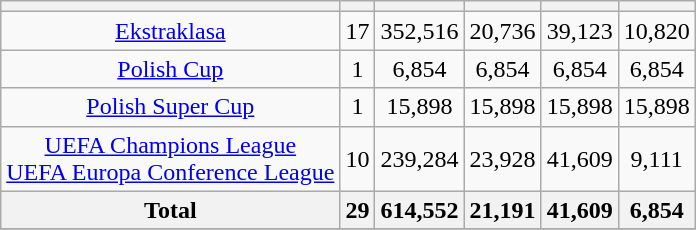<table class="wikitable sortable" style="text-align: center;">
<tr>
<th></th>
<th></th>
<th></th>
<th></th>
<th></th>
<th></th>
</tr>
<tr>
<td><a href='#'>Ekstraklasa</a></td>
<td>17</td>
<td>352,516 </td>
<td>20,736</td>
<td>39,123</td>
<td>10,820</td>
</tr>
<tr>
<td><a href='#'>Polish Cup</a></td>
<td>1</td>
<td>6,854</td>
<td>6,854</td>
<td>6,854</td>
<td>6,854</td>
</tr>
<tr>
<td><a href='#'>Polish Super Cup</a></td>
<td>1</td>
<td>15,898</td>
<td>15,898</td>
<td>15,898</td>
<td>15,898</td>
</tr>
<tr>
<td><a href='#'>UEFA Champions League</a><br><a href='#'>UEFA Europa Conference League</a></td>
<td>10</td>
<td>239,284 </td>
<td>23,928</td>
<td>41,609</td>
<td>9,111</td>
</tr>
<tr>
<th>Total</th>
<th>29</th>
<th>614,552</th>
<th>21,191</th>
<th>41,609</th>
<th>6,854</th>
</tr>
<tr>
</tr>
</table>
